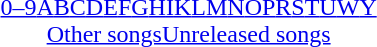<table id="toc" class="toc" summary="Class">
<tr>
<th></th>
</tr>
<tr>
<td style="text-align:center;"><a href='#'>0–9</a><a href='#'>A</a><a href='#'>B</a><a href='#'>C</a><a href='#'>D</a><a href='#'>E</a><a href='#'>F</a><a href='#'>G</a><a href='#'>H</a><a href='#'>I</a><a href='#'>K</a><a href='#'>L</a><a href='#'>M</a><a href='#'>N</a><a href='#'>O</a><a href='#'>P</a><a href='#'>R</a><a href='#'>S</a><a href='#'>T</a><a href='#'>U</a><a href='#'>W</a><a href='#'>Y</a><br><a href='#'>Other songs</a><a href='#'>Unreleased songs</a></td>
</tr>
</table>
